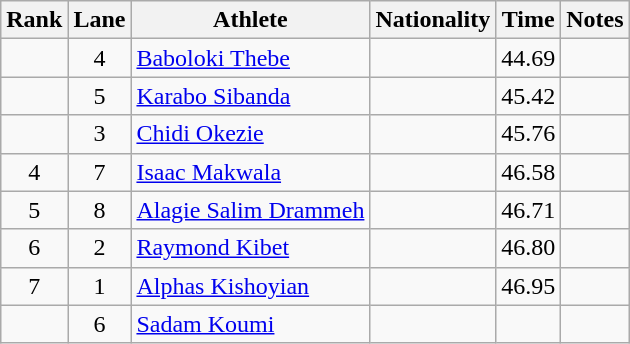<table class="wikitable sortable" style="text-align:center">
<tr>
<th>Rank</th>
<th>Lane</th>
<th>Athlete</th>
<th>Nationality</th>
<th>Time</th>
<th>Notes</th>
</tr>
<tr>
<td></td>
<td>4</td>
<td align="left"><a href='#'>Baboloki Thebe</a></td>
<td align=left></td>
<td>44.69</td>
<td></td>
</tr>
<tr>
<td></td>
<td>5</td>
<td align="left"><a href='#'>Karabo Sibanda</a></td>
<td align=left></td>
<td>45.42</td>
<td></td>
</tr>
<tr>
<td></td>
<td>3</td>
<td align="left"><a href='#'>Chidi Okezie</a></td>
<td align=left></td>
<td>45.76</td>
<td></td>
</tr>
<tr>
<td>4</td>
<td>7</td>
<td align="left"><a href='#'>Isaac Makwala</a></td>
<td align=left></td>
<td>46.58</td>
<td></td>
</tr>
<tr>
<td>5</td>
<td>8</td>
<td align="left"><a href='#'>Alagie Salim Drammeh</a></td>
<td align=left></td>
<td>46.71</td>
<td></td>
</tr>
<tr>
<td>6</td>
<td>2</td>
<td align="left"><a href='#'>Raymond Kibet</a></td>
<td align=left></td>
<td>46.80</td>
<td></td>
</tr>
<tr>
<td>7</td>
<td>1</td>
<td align="left"><a href='#'>Alphas Kishoyian</a></td>
<td align=left></td>
<td>46.95</td>
<td></td>
</tr>
<tr>
<td></td>
<td>6</td>
<td align="left"><a href='#'>Sadam Koumi</a></td>
<td align=left></td>
<td></td>
<td></td>
</tr>
</table>
